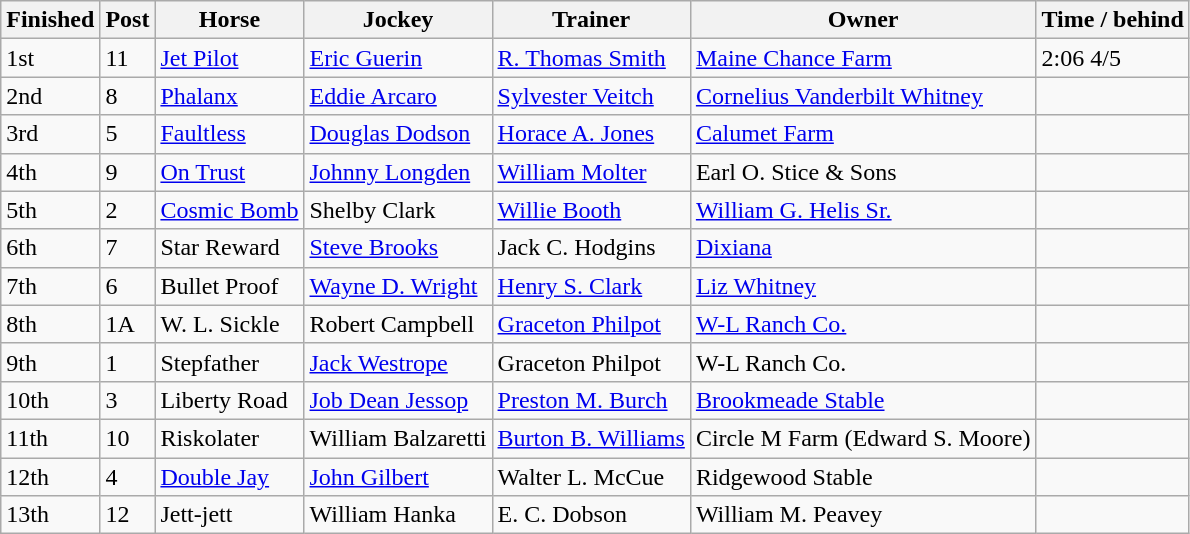<table class="wikitable">
<tr>
<th>Finished</th>
<th>Post</th>
<th>Horse</th>
<th>Jockey</th>
<th>Trainer</th>
<th>Owner</th>
<th>Time / behind</th>
</tr>
<tr>
<td>1st</td>
<td>11</td>
<td><a href='#'>Jet Pilot</a></td>
<td><a href='#'>Eric Guerin</a></td>
<td><a href='#'>R. Thomas Smith</a></td>
<td><a href='#'>Maine Chance Farm</a></td>
<td>2:06 4/5</td>
</tr>
<tr>
<td>2nd</td>
<td>8</td>
<td><a href='#'>Phalanx</a></td>
<td><a href='#'>Eddie Arcaro</a></td>
<td><a href='#'>Sylvester Veitch</a></td>
<td><a href='#'>Cornelius Vanderbilt Whitney</a></td>
<td></td>
</tr>
<tr>
<td>3rd</td>
<td>5</td>
<td><a href='#'>Faultless</a></td>
<td><a href='#'>Douglas Dodson</a></td>
<td><a href='#'>Horace A. Jones</a></td>
<td><a href='#'>Calumet Farm</a></td>
<td></td>
</tr>
<tr>
<td>4th</td>
<td>9</td>
<td><a href='#'>On Trust</a></td>
<td><a href='#'>Johnny Longden</a></td>
<td><a href='#'>William Molter</a></td>
<td>Earl O. Stice & Sons</td>
<td></td>
</tr>
<tr>
<td>5th</td>
<td>2</td>
<td><a href='#'>Cosmic Bomb</a></td>
<td>Shelby Clark</td>
<td><a href='#'>Willie Booth</a></td>
<td><a href='#'>William G. Helis Sr.</a></td>
<td></td>
</tr>
<tr>
<td>6th</td>
<td>7</td>
<td>Star Reward</td>
<td><a href='#'>Steve Brooks</a></td>
<td>Jack C. Hodgins</td>
<td><a href='#'>Dixiana</a></td>
<td></td>
</tr>
<tr>
<td>7th</td>
<td>6</td>
<td>Bullet Proof</td>
<td><a href='#'>Wayne D. Wright</a></td>
<td><a href='#'>Henry S. Clark</a></td>
<td><a href='#'>Liz Whitney</a></td>
<td></td>
</tr>
<tr>
<td>8th</td>
<td>1A</td>
<td>W. L. Sickle</td>
<td>Robert Campbell</td>
<td><a href='#'>Graceton Philpot</a></td>
<td><a href='#'>W-L Ranch Co.</a></td>
<td></td>
</tr>
<tr>
<td>9th</td>
<td>1</td>
<td>Stepfather</td>
<td><a href='#'>Jack Westrope</a></td>
<td>Graceton Philpot</td>
<td>W-L Ranch Co.</td>
<td></td>
</tr>
<tr>
<td>10th</td>
<td>3</td>
<td>Liberty Road</td>
<td><a href='#'>Job Dean Jessop</a></td>
<td><a href='#'>Preston M. Burch</a></td>
<td><a href='#'>Brookmeade Stable</a></td>
<td></td>
</tr>
<tr>
<td>11th</td>
<td>10</td>
<td>Riskolater</td>
<td>William Balzaretti</td>
<td><a href='#'>Burton B. Williams</a></td>
<td>Circle M Farm (Edward S. Moore)</td>
<td></td>
</tr>
<tr>
<td>12th</td>
<td>4</td>
<td><a href='#'>Double Jay</a></td>
<td><a href='#'>John Gilbert</a></td>
<td>Walter L. McCue</td>
<td>Ridgewood Stable</td>
<td></td>
</tr>
<tr>
<td>13th</td>
<td>12</td>
<td>Jett-jett</td>
<td>William Hanka</td>
<td>E. C. Dobson</td>
<td>William M. Peavey</td>
<td></td>
</tr>
</table>
